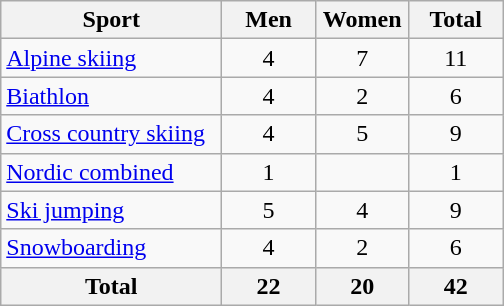<table class="wikitable sortable" style="text-align:center">
<tr>
<th width=140>Sport</th>
<th width=55>Men</th>
<th width=55>Women</th>
<th width=55>Total</th>
</tr>
<tr>
<td align=left><a href='#'>Alpine skiing</a></td>
<td>4</td>
<td>7</td>
<td>11</td>
</tr>
<tr>
<td align=left><a href='#'>Biathlon</a></td>
<td>4</td>
<td>2</td>
<td>6</td>
</tr>
<tr>
<td align=left><a href='#'>Cross country skiing</a></td>
<td>4</td>
<td>5</td>
<td>9</td>
</tr>
<tr>
<td align=left><a href='#'>Nordic combined</a></td>
<td>1</td>
<td></td>
<td>1</td>
</tr>
<tr>
<td align=left><a href='#'>Ski jumping</a></td>
<td>5</td>
<td>4</td>
<td>9</td>
</tr>
<tr>
<td align=left><a href='#'>Snowboarding</a></td>
<td>4</td>
<td>2</td>
<td>6</td>
</tr>
<tr>
<th>Total</th>
<th>22</th>
<th>20</th>
<th>42</th>
</tr>
</table>
